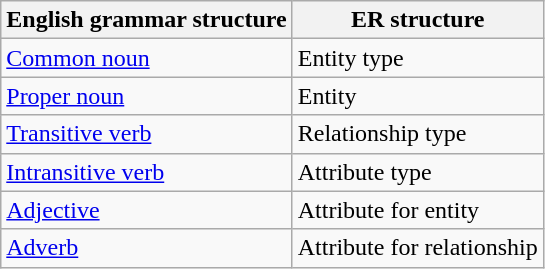<table class="wikitable">
<tr>
<th>English grammar structure</th>
<th>ER structure</th>
</tr>
<tr>
<td><a href='#'>Common noun</a></td>
<td>Entity type</td>
</tr>
<tr>
<td><a href='#'>Proper noun</a></td>
<td>Entity</td>
</tr>
<tr>
<td><a href='#'>Transitive verb</a></td>
<td>Relationship type</td>
</tr>
<tr>
<td><a href='#'>Intransitive verb</a></td>
<td>Attribute type</td>
</tr>
<tr>
<td><a href='#'>Adjective</a></td>
<td>Attribute for entity</td>
</tr>
<tr>
<td><a href='#'>Adverb</a></td>
<td>Attribute for relationship</td>
</tr>
</table>
